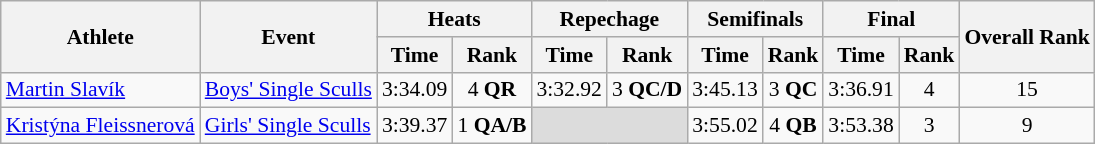<table class="wikitable" style="font-size:90%">
<tr>
<th rowspan="2">Athlete</th>
<th rowspan="2">Event</th>
<th colspan="2">Heats</th>
<th colspan="2">Repechage</th>
<th colspan="2">Semifinals</th>
<th colspan="2">Final</th>
<th rowspan="2">Overall Rank</th>
</tr>
<tr>
<th>Time</th>
<th>Rank</th>
<th>Time</th>
<th>Rank</th>
<th>Time</th>
<th>Rank</th>
<th>Time</th>
<th>Rank</th>
</tr>
<tr>
<td><a href='#'>Martin Slavík</a></td>
<td><a href='#'>Boys' Single Sculls</a></td>
<td align=center>3:34.09</td>
<td align=center>4 <strong>QR</strong></td>
<td align=center>3:32.92</td>
<td align=center>3 <strong>QC/D</strong></td>
<td align=center>3:45.13</td>
<td align=center>3 <strong>QC</strong></td>
<td align=center>3:36.91</td>
<td align=center>4</td>
<td align=center>15</td>
</tr>
<tr>
<td><a href='#'>Kristýna Fleissnerová</a></td>
<td><a href='#'>Girls' Single Sculls</a></td>
<td align=center>3:39.37</td>
<td align=center>1 <strong>QA/B</strong></td>
<td colspan=2 bgcolor=#DCDCDC></td>
<td align=center>3:55.02</td>
<td align=center>4 <strong>QB</strong></td>
<td align=center>3:53.38</td>
<td align=center>3</td>
<td align=center>9</td>
</tr>
</table>
